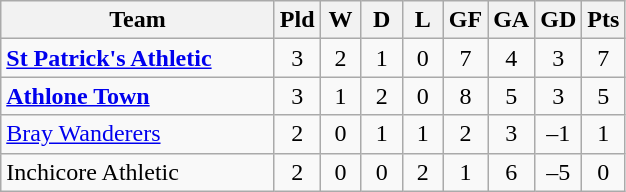<table class="wikitable" style="text-align: center;">
<tr>
<th width="175">Team</th>
<th width="20">Pld</th>
<th width="20">W</th>
<th width="20">D</th>
<th width="20">L</th>
<th width="20">GF</th>
<th width="20">GA</th>
<th width="20">GD</th>
<th width="20">Pts</th>
</tr>
<tr>
<td style="text-align:left;"><strong><a href='#'>St Patrick's Athletic</a></strong></td>
<td>3</td>
<td>2</td>
<td>1</td>
<td>0</td>
<td>7</td>
<td>4</td>
<td>3</td>
<td>7</td>
</tr>
<tr>
<td style="text-align:left;"><strong><a href='#'>Athlone Town</a></strong></td>
<td>3</td>
<td>1</td>
<td>2</td>
<td>0</td>
<td>8</td>
<td>5</td>
<td>3</td>
<td>5</td>
</tr>
<tr>
<td style="text-align:left;"><a href='#'>Bray Wanderers</a></td>
<td>2</td>
<td>0</td>
<td>1</td>
<td>1</td>
<td>2</td>
<td>3</td>
<td>–1</td>
<td>1</td>
</tr>
<tr>
<td style="text-align:left;">Inchicore Athletic</td>
<td>2</td>
<td>0</td>
<td>0</td>
<td>2</td>
<td>1</td>
<td>6</td>
<td>–5</td>
<td>0</td>
</tr>
</table>
